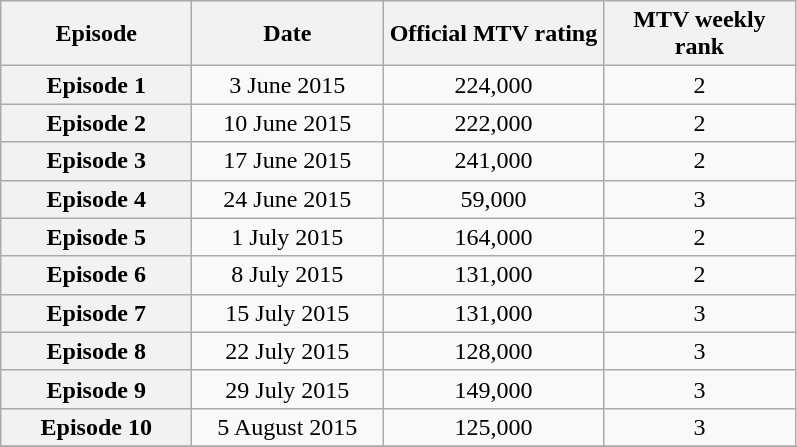<table class="wikitable sortable" style="text-align:center">
<tr>
<th scope="col" style="width:120px;">Episode</th>
<th scope="col" style="width:120px;">Date</th>
<th scope="col" style="width:140px;">Official MTV rating</th>
<th scope="col" style="width:120px;">MTV weekly rank</th>
</tr>
<tr>
<th scope="row">Episode 1</th>
<td>3 June 2015</td>
<td>224,000</td>
<td>2</td>
</tr>
<tr>
<th scope="row">Episode 2</th>
<td>10 June 2015</td>
<td>222,000</td>
<td>2</td>
</tr>
<tr>
<th scope="row">Episode 3</th>
<td>17 June 2015</td>
<td>241,000</td>
<td>2</td>
</tr>
<tr>
<th scope="row">Episode 4</th>
<td>24 June 2015</td>
<td>59,000</td>
<td>3</td>
</tr>
<tr>
<th scope="row">Episode 5</th>
<td>1 July 2015</td>
<td>164,000</td>
<td>2</td>
</tr>
<tr>
<th scope="row">Episode 6</th>
<td>8 July 2015</td>
<td>131,000</td>
<td>2</td>
</tr>
<tr>
<th scope="row">Episode 7</th>
<td>15 July 2015</td>
<td>131,000</td>
<td>3</td>
</tr>
<tr>
<th scope="row">Episode 8</th>
<td>22 July 2015</td>
<td>128,000</td>
<td>3</td>
</tr>
<tr>
<th scope="row">Episode 9</th>
<td>29 July 2015</td>
<td>149,000</td>
<td>3</td>
</tr>
<tr>
<th scope="row">Episode 10</th>
<td>5 August 2015</td>
<td>125,000</td>
<td>3</td>
</tr>
<tr>
</tr>
</table>
